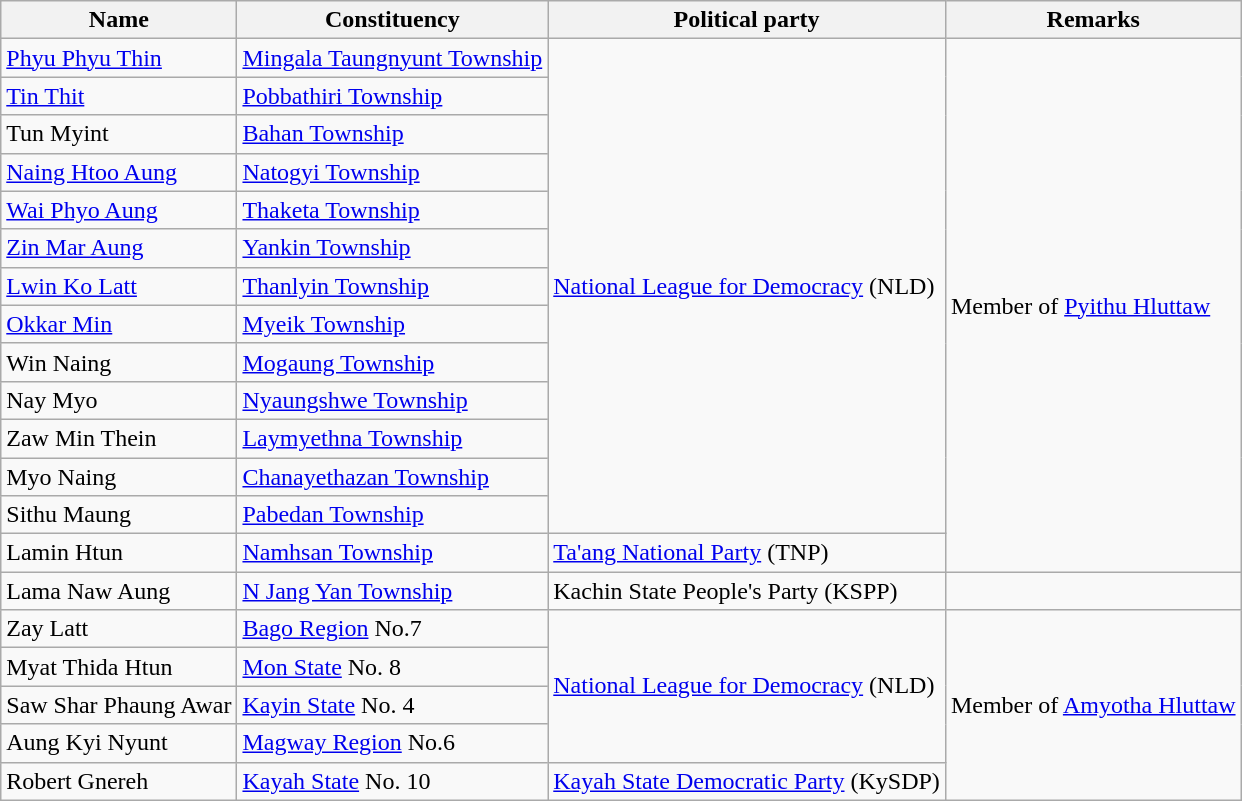<table class =wikitable>
<tr>
<th>Name</th>
<th>Constituency</th>
<th>Political party</th>
<th>Remarks</th>
</tr>
<tr>
<td><a href='#'>Phyu Phyu Thin</a></td>
<td><a href='#'>Mingala Taungnyunt Township</a></td>
<td rowspan="13"><a href='#'>National League for Democracy</a> (NLD)</td>
<td rowspan="14">Member of <a href='#'>Pyithu Hluttaw</a></td>
</tr>
<tr>
<td><a href='#'>Tin Thit</a></td>
<td><a href='#'>Pobbathiri Township</a></td>
</tr>
<tr>
<td>Tun Myint</td>
<td><a href='#'>Bahan Township</a></td>
</tr>
<tr>
<td><a href='#'>Naing Htoo Aung</a></td>
<td><a href='#'>Natogyi Township</a></td>
</tr>
<tr>
<td><a href='#'>Wai Phyo Aung</a></td>
<td><a href='#'>Thaketa Township</a></td>
</tr>
<tr>
<td><a href='#'>Zin Mar Aung</a></td>
<td><a href='#'>Yankin Township</a></td>
</tr>
<tr>
<td><a href='#'>Lwin Ko Latt</a></td>
<td><a href='#'>Thanlyin Township</a></td>
</tr>
<tr>
<td><a href='#'>Okkar Min</a></td>
<td><a href='#'>Myeik Township</a></td>
</tr>
<tr>
<td>Win Naing</td>
<td><a href='#'>Mogaung Township</a></td>
</tr>
<tr>
<td>Nay Myo</td>
<td><a href='#'>Nyaungshwe Township</a></td>
</tr>
<tr>
<td>Zaw Min Thein</td>
<td><a href='#'>Laymyethna Township</a></td>
</tr>
<tr>
<td>Myo Naing</td>
<td><a href='#'>Chanayethazan Township</a></td>
</tr>
<tr>
<td>Sithu Maung</td>
<td><a href='#'>Pabedan Township</a></td>
</tr>
<tr>
<td>Lamin Htun</td>
<td><a href='#'>Namhsan Township</a></td>
<td><a href='#'>Ta'ang National Party</a> (TNP)</td>
</tr>
<tr>
<td>Lama Naw Aung</td>
<td><a href='#'>N Jang Yan Township</a></td>
<td>Kachin State People's Party (KSPP)</td>
<td></td>
</tr>
<tr>
<td>Zay Latt</td>
<td><a href='#'>Bago Region</a> No.7</td>
<td rowspan="4"><a href='#'>National League for Democracy</a> (NLD)</td>
<td rowspan="5">Member of <a href='#'>Amyotha Hluttaw</a></td>
</tr>
<tr>
<td>Myat Thida Htun</td>
<td><a href='#'>Mon State</a> No. 8</td>
</tr>
<tr>
<td>Saw Shar Phaung Awar</td>
<td><a href='#'>Kayin State</a> No. 4</td>
</tr>
<tr>
<td>Aung Kyi Nyunt</td>
<td><a href='#'>Magway Region</a> No.6</td>
</tr>
<tr>
<td>Robert Gnereh</td>
<td><a href='#'>Kayah State</a> No. 10</td>
<td><a href='#'>Kayah State Democratic Party</a> (KySDP)</td>
</tr>
</table>
